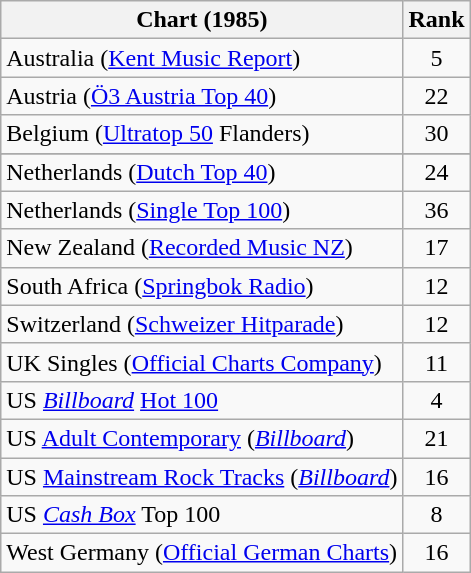<table class="wikitable sortable">
<tr>
<th align="left">Chart (1985)</th>
<th style="text-align:center;">Rank</th>
</tr>
<tr>
<td>Australia (<a href='#'>Kent Music Report</a>)</td>
<td style="text-align:center;">5</td>
</tr>
<tr>
<td>Austria (<a href='#'>Ö3 Austria Top 40</a>)</td>
<td align="center">22</td>
</tr>
<tr>
<td>Belgium (<a href='#'>Ultratop 50</a> Flanders)</td>
<td align="center">30</td>
</tr>
<tr>
</tr>
<tr>
<td>Netherlands (<a href='#'>Dutch Top 40</a>)</td>
<td align="center">24</td>
</tr>
<tr>
<td>Netherlands (<a href='#'>Single Top 100</a>)</td>
<td align="center">36</td>
</tr>
<tr>
<td>New Zealand (<a href='#'>Recorded Music NZ</a>)</td>
<td align="center">17</td>
</tr>
<tr>
<td>South Africa (<a href='#'>Springbok Radio</a>)</td>
<td align="center">12</td>
</tr>
<tr>
<td>Switzerland (<a href='#'>Schweizer Hitparade</a>)</td>
<td align="center">12</td>
</tr>
<tr>
<td>UK Singles (<a href='#'>Official Charts Company</a>)</td>
<td style="text-align:center;">11</td>
</tr>
<tr>
<td>US <a href='#'><em>Billboard</em></a> <a href='#'>Hot 100</a></td>
<td align="center">4</td>
</tr>
<tr>
<td>US <a href='#'>Adult Contemporary</a> (<em><a href='#'>Billboard</a></em>)</td>
<td align="center">21</td>
</tr>
<tr>
<td>US <a href='#'>Mainstream Rock Tracks</a> (<em><a href='#'>Billboard</a></em>)</td>
<td align="center">16</td>
</tr>
<tr>
<td>US <a href='#'><em>Cash Box</em></a> Top 100</td>
<td align="center">8</td>
</tr>
<tr>
<td>West Germany (<a href='#'>Official German Charts</a>)</td>
<td align="center">16</td>
</tr>
</table>
